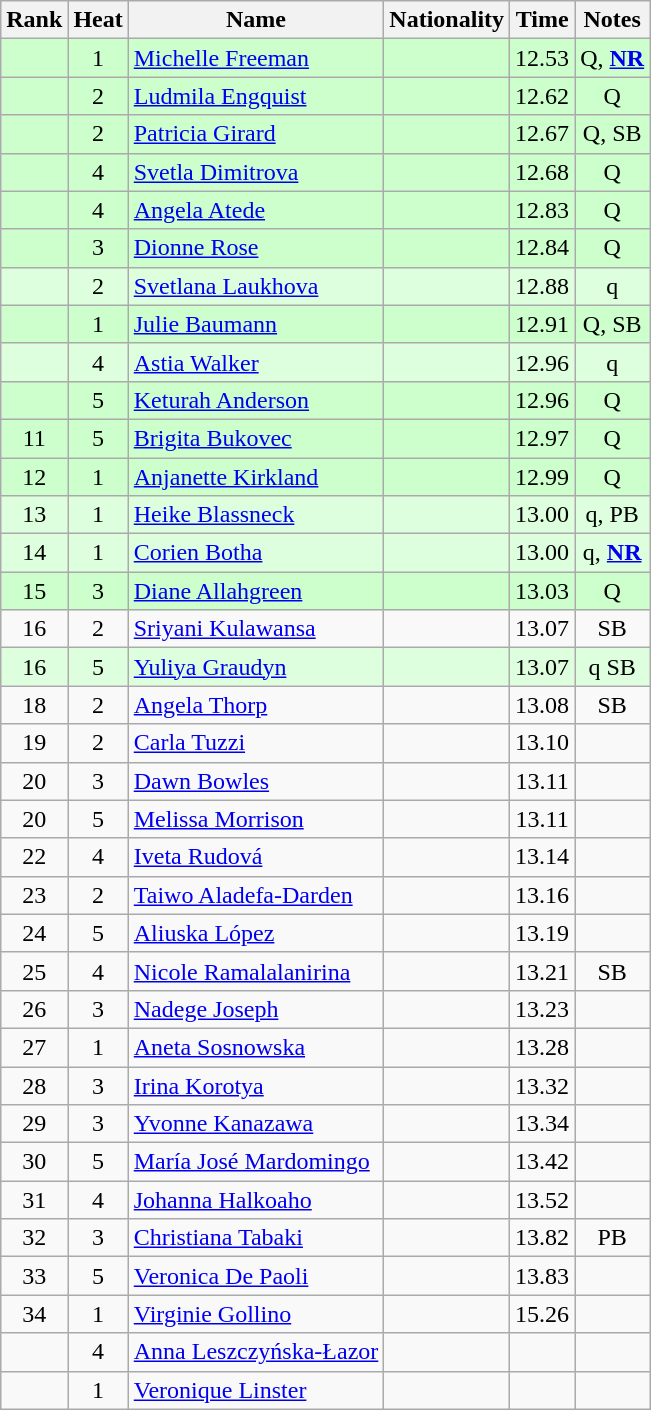<table class="wikitable sortable" style="text-align:center">
<tr>
<th>Rank</th>
<th>Heat</th>
<th>Name</th>
<th>Nationality</th>
<th>Time</th>
<th>Notes</th>
</tr>
<tr bgcolor=ccffcc>
<td></td>
<td>1</td>
<td align=left><a href='#'>Michelle Freeman</a></td>
<td align=left></td>
<td>12.53</td>
<td>Q, <strong><a href='#'>NR</a></strong></td>
</tr>
<tr bgcolor=ccffcc>
<td></td>
<td>2</td>
<td align=left><a href='#'>Ludmila Engquist</a></td>
<td align=left></td>
<td>12.62</td>
<td>Q</td>
</tr>
<tr bgcolor=ccffcc>
<td></td>
<td>2</td>
<td align=left><a href='#'>Patricia Girard</a></td>
<td align=left></td>
<td>12.67</td>
<td>Q, SB</td>
</tr>
<tr bgcolor=ccffcc>
<td></td>
<td>4</td>
<td align=left><a href='#'>Svetla Dimitrova</a></td>
<td align=left></td>
<td>12.68</td>
<td>Q</td>
</tr>
<tr bgcolor=ccffcc>
<td></td>
<td>4</td>
<td align=left><a href='#'>Angela Atede</a></td>
<td align=left></td>
<td>12.83</td>
<td>Q</td>
</tr>
<tr bgcolor=ccffcc>
<td></td>
<td>3</td>
<td align=left><a href='#'>Dionne Rose</a></td>
<td align=left></td>
<td>12.84</td>
<td>Q</td>
</tr>
<tr bgcolor=ddffdd>
<td></td>
<td>2</td>
<td align=left><a href='#'>Svetlana Laukhova</a></td>
<td align=left></td>
<td>12.88</td>
<td>q</td>
</tr>
<tr bgcolor=ccffcc>
<td></td>
<td>1</td>
<td align=left><a href='#'>Julie Baumann</a></td>
<td align=left></td>
<td>12.91</td>
<td>Q, SB</td>
</tr>
<tr bgcolor=ddffdd>
<td></td>
<td>4</td>
<td align=left><a href='#'>Astia Walker</a></td>
<td align=left></td>
<td>12.96</td>
<td>q</td>
</tr>
<tr bgcolor=ccffcc>
<td></td>
<td>5</td>
<td align=left><a href='#'>Keturah Anderson</a></td>
<td align=left></td>
<td>12.96</td>
<td>Q</td>
</tr>
<tr bgcolor=ccffcc>
<td>11</td>
<td>5</td>
<td align=left><a href='#'>Brigita Bukovec</a></td>
<td align=left></td>
<td>12.97</td>
<td>Q</td>
</tr>
<tr bgcolor=ccffcc>
<td>12</td>
<td>1</td>
<td align=left><a href='#'>Anjanette Kirkland</a></td>
<td align=left></td>
<td>12.99</td>
<td>Q</td>
</tr>
<tr bgcolor=ddffdd>
<td>13</td>
<td>1</td>
<td align=left><a href='#'>Heike Blassneck</a></td>
<td align=left></td>
<td>13.00</td>
<td>q, PB</td>
</tr>
<tr bgcolor=ddffdd>
<td>14</td>
<td>1</td>
<td align=left><a href='#'>Corien Botha</a></td>
<td align=left></td>
<td>13.00</td>
<td>q, <strong><a href='#'>NR</a></strong></td>
</tr>
<tr bgcolor=ccffcc>
<td>15</td>
<td>3</td>
<td align=left><a href='#'>Diane Allahgreen</a></td>
<td align=left></td>
<td>13.03</td>
<td>Q</td>
</tr>
<tr>
<td>16</td>
<td>2</td>
<td align=left><a href='#'>Sriyani Kulawansa</a></td>
<td align=left></td>
<td>13.07</td>
<td>SB</td>
</tr>
<tr bgcolor=ddffdd>
<td>16</td>
<td>5</td>
<td align=left><a href='#'>Yuliya Graudyn</a></td>
<td align=left></td>
<td>13.07</td>
<td>q SB</td>
</tr>
<tr>
<td>18</td>
<td>2</td>
<td align=left><a href='#'>Angela Thorp</a></td>
<td align=left></td>
<td>13.08</td>
<td>SB</td>
</tr>
<tr>
<td>19</td>
<td>2</td>
<td align=left><a href='#'>Carla Tuzzi</a></td>
<td align=left></td>
<td>13.10</td>
<td></td>
</tr>
<tr>
<td>20</td>
<td>3</td>
<td align=left><a href='#'>Dawn Bowles</a></td>
<td align=left></td>
<td>13.11</td>
<td></td>
</tr>
<tr>
<td>20</td>
<td>5</td>
<td align=left><a href='#'>Melissa Morrison</a></td>
<td align=left></td>
<td>13.11</td>
<td></td>
</tr>
<tr>
<td>22</td>
<td>4</td>
<td align=left><a href='#'>Iveta Rudová</a></td>
<td align=left></td>
<td>13.14</td>
<td></td>
</tr>
<tr>
<td>23</td>
<td>2</td>
<td align=left><a href='#'>Taiwo Aladefa-Darden</a></td>
<td align=left></td>
<td>13.16</td>
<td></td>
</tr>
<tr>
<td>24</td>
<td>5</td>
<td align=left><a href='#'>Aliuska López</a></td>
<td align=left></td>
<td>13.19</td>
<td></td>
</tr>
<tr>
<td>25</td>
<td>4</td>
<td align=left><a href='#'>Nicole Ramalalanirina</a></td>
<td align=left></td>
<td>13.21</td>
<td>SB</td>
</tr>
<tr>
<td>26</td>
<td>3</td>
<td align=left><a href='#'>Nadege Joseph</a></td>
<td align=left></td>
<td>13.23</td>
<td></td>
</tr>
<tr>
<td>27</td>
<td>1</td>
<td align=left><a href='#'>Aneta Sosnowska</a></td>
<td align=left></td>
<td>13.28</td>
<td></td>
</tr>
<tr>
<td>28</td>
<td>3</td>
<td align=left><a href='#'>Irina Korotya</a></td>
<td align=left></td>
<td>13.32</td>
<td></td>
</tr>
<tr>
<td>29</td>
<td>3</td>
<td align=left><a href='#'>Yvonne Kanazawa</a></td>
<td align=left></td>
<td>13.34</td>
<td></td>
</tr>
<tr>
<td>30</td>
<td>5</td>
<td align=left><a href='#'>María José Mardomingo</a></td>
<td align=left></td>
<td>13.42</td>
<td></td>
</tr>
<tr>
<td>31</td>
<td>4</td>
<td align=left><a href='#'>Johanna Halkoaho</a></td>
<td align=left></td>
<td>13.52</td>
<td></td>
</tr>
<tr>
<td>32</td>
<td>3</td>
<td align=left><a href='#'>Christiana Tabaki</a></td>
<td align=left></td>
<td>13.82</td>
<td>PB</td>
</tr>
<tr>
<td>33</td>
<td>5</td>
<td align=left><a href='#'>Veronica De Paoli</a></td>
<td align=left></td>
<td>13.83</td>
<td></td>
</tr>
<tr>
<td>34</td>
<td>1</td>
<td align=left><a href='#'>Virginie Gollino</a></td>
<td align=left></td>
<td>15.26</td>
<td></td>
</tr>
<tr>
<td></td>
<td>4</td>
<td align=left><a href='#'>Anna Leszczyńska-Łazor</a></td>
<td align=left></td>
<td></td>
<td></td>
</tr>
<tr>
<td></td>
<td>1</td>
<td align=left><a href='#'>Veronique Linster</a></td>
<td align=left></td>
<td></td>
<td></td>
</tr>
</table>
